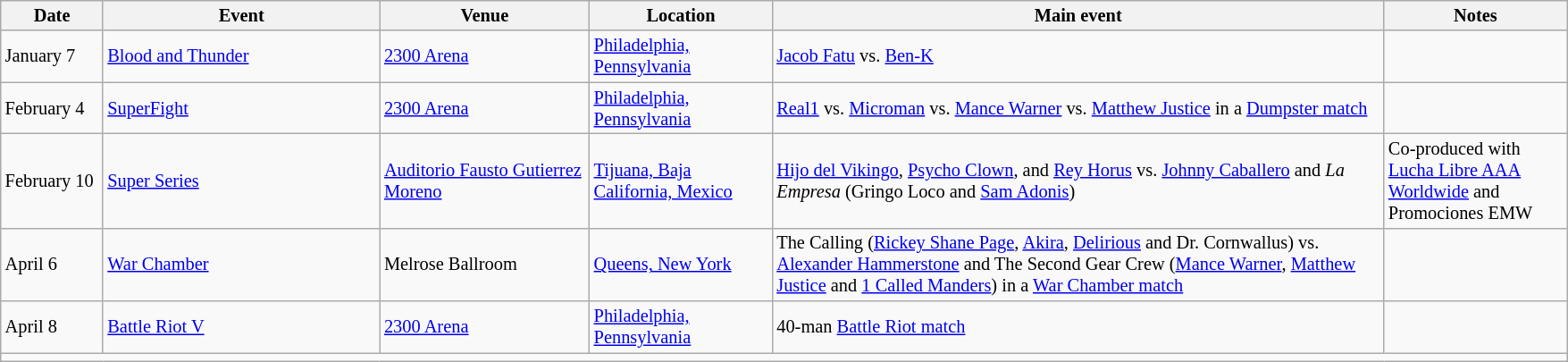<table class="sortable wikitable succession-box" style="font-size:85%; font-size:85%">
<tr>
<th scope="col" width="70">Date</th>
<th scope="col" width="200">Event</th>
<th scope="col" width="150">Venue</th>
<th scope="col" width="130">Location</th>
<th scope="col" width="450">Main event</th>
<th scope="col" width="130">Notes</th>
</tr>
<tr>
<td>January 7</td>
<td><a href='#'>Blood and Thunder</a></td>
<td><a href='#'>2300 Arena</a></td>
<td><a href='#'>Philadelphia, Pennsylvania</a></td>
<td><a href='#'>Jacob Fatu</a> vs. <a href='#'>Ben-K</a></td>
<td></td>
</tr>
<tr>
<td>February 4</td>
<td><a href='#'>SuperFight</a></td>
<td><a href='#'>2300 Arena</a></td>
<td><a href='#'>Philadelphia, Pennsylvania</a></td>
<td><a href='#'>Real1</a> vs. <a href='#'>Microman</a> vs. <a href='#'>Mance Warner</a> vs. <a href='#'>Matthew Justice</a> in a <a href='#'>Dumpster match</a></td>
<td></td>
</tr>
<tr>
<td>February 10</td>
<td><a href='#'>Super Series</a></td>
<td><a href='#'>Auditorio Fausto Gutierrez Moreno</a></td>
<td><a href='#'>Tijuana, Baja California, Mexico</a></td>
<td><a href='#'>Hijo del Vikingo</a>, <a href='#'>Psycho Clown</a>, and <a href='#'>Rey Horus</a> vs. <a href='#'>Johnny Caballero</a> and <em>La Empresa</em> (Gringo Loco and <a href='#'>Sam Adonis</a>)</td>
<td>Co-produced with <a href='#'>Lucha Libre AAA Worldwide</a> and Promociones EMW</td>
</tr>
<tr>
<td>April 6</td>
<td><a href='#'>War Chamber</a></td>
<td>Melrose Ballroom</td>
<td><a href='#'>Queens, New York</a></td>
<td>The Calling (<a href='#'>Rickey Shane Page</a>, <a href='#'>Akira</a>, <a href='#'>Delirious</a> and Dr. Cornwallus) vs. <a href='#'>Alexander Hammerstone</a> and The Second Gear Crew (<a href='#'>Mance Warner</a>, <a href='#'>Matthew Justice</a> and <a href='#'>1 Called Manders</a>) in a <a href='#'>War Chamber match</a></td>
<td></td>
</tr>
<tr>
<td>April 8</td>
<td><a href='#'>Battle Riot V</a></td>
<td><a href='#'>2300 Arena</a></td>
<td><a href='#'>Philadelphia, Pennsylvania</a></td>
<td>40-man <a href='#'>Battle Riot match</a></td>
<td></td>
</tr>
<tr>
<td colspan="6"></td>
</tr>
</table>
